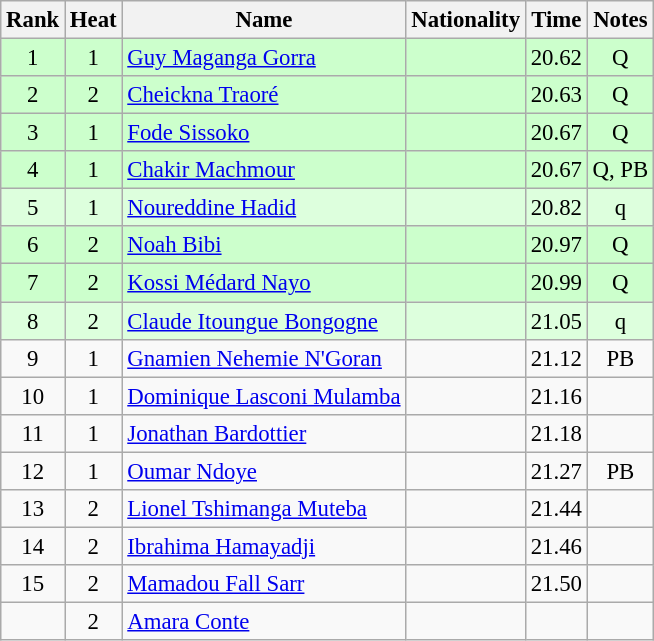<table class="wikitable sortable" style="text-align:center; font-size:95%">
<tr>
<th>Rank</th>
<th>Heat</th>
<th>Name</th>
<th>Nationality</th>
<th>Time</th>
<th>Notes</th>
</tr>
<tr bgcolor=ccffcc>
<td>1</td>
<td>1</td>
<td align=left><a href='#'>Guy Maganga Gorra</a></td>
<td align=left></td>
<td>20.62</td>
<td>Q</td>
</tr>
<tr bgcolor=ccffcc>
<td>2</td>
<td>2</td>
<td align=left><a href='#'>Cheickna Traoré</a></td>
<td align=left></td>
<td>20.63</td>
<td>Q</td>
</tr>
<tr bgcolor=ccffcc>
<td>3</td>
<td>1</td>
<td align=left><a href='#'>Fode Sissoko</a></td>
<td align=left></td>
<td>20.67</td>
<td>Q</td>
</tr>
<tr bgcolor=ccffcc>
<td>4</td>
<td>1</td>
<td align=left><a href='#'>Chakir Machmour</a></td>
<td align=left></td>
<td>20.67</td>
<td>Q, PB</td>
</tr>
<tr bgcolor=ddffdd>
<td>5</td>
<td>1</td>
<td align=left><a href='#'>Noureddine Hadid</a></td>
<td align=left></td>
<td>20.82</td>
<td>q</td>
</tr>
<tr bgcolor=ccffcc>
<td>6</td>
<td>2</td>
<td align=left><a href='#'>Noah Bibi</a></td>
<td align=left></td>
<td>20.97</td>
<td>Q</td>
</tr>
<tr bgcolor=ccffcc>
<td>7</td>
<td>2</td>
<td align=left><a href='#'>Kossi Médard Nayo</a></td>
<td align=left></td>
<td>20.99</td>
<td>Q</td>
</tr>
<tr bgcolor=ddffdd>
<td>8</td>
<td>2</td>
<td align=left><a href='#'>Claude Itoungue Bongogne</a></td>
<td align=left></td>
<td>21.05</td>
<td>q</td>
</tr>
<tr>
<td>9</td>
<td>1</td>
<td align=left><a href='#'>Gnamien Nehemie N'Goran</a></td>
<td align=left></td>
<td>21.12</td>
<td>PB</td>
</tr>
<tr>
<td>10</td>
<td>1</td>
<td align=left><a href='#'>Dominique Lasconi Mulamba</a></td>
<td align=left></td>
<td>21.16</td>
<td></td>
</tr>
<tr>
<td>11</td>
<td>1</td>
<td align=left><a href='#'>Jonathan Bardottier</a></td>
<td align=left></td>
<td>21.18</td>
<td></td>
</tr>
<tr>
<td>12</td>
<td>1</td>
<td align=left><a href='#'>Oumar Ndoye</a></td>
<td align=left></td>
<td>21.27</td>
<td>PB</td>
</tr>
<tr>
<td>13</td>
<td>2</td>
<td align=left><a href='#'>Lionel Tshimanga Muteba</a></td>
<td align=left></td>
<td>21.44</td>
<td></td>
</tr>
<tr>
<td>14</td>
<td>2</td>
<td align=left><a href='#'>Ibrahima Hamayadji</a></td>
<td align=left></td>
<td>21.46</td>
<td></td>
</tr>
<tr>
<td>15</td>
<td>2</td>
<td align=left><a href='#'>Mamadou Fall Sarr</a></td>
<td align=left></td>
<td>21.50</td>
<td></td>
</tr>
<tr>
<td></td>
<td>2</td>
<td align=left><a href='#'>Amara Conte</a></td>
<td align=left></td>
<td></td>
<td></td>
</tr>
</table>
